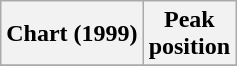<table class="wikitable">
<tr>
<th>Chart (1999)</th>
<th>Peak<br>position</th>
</tr>
<tr>
</tr>
</table>
